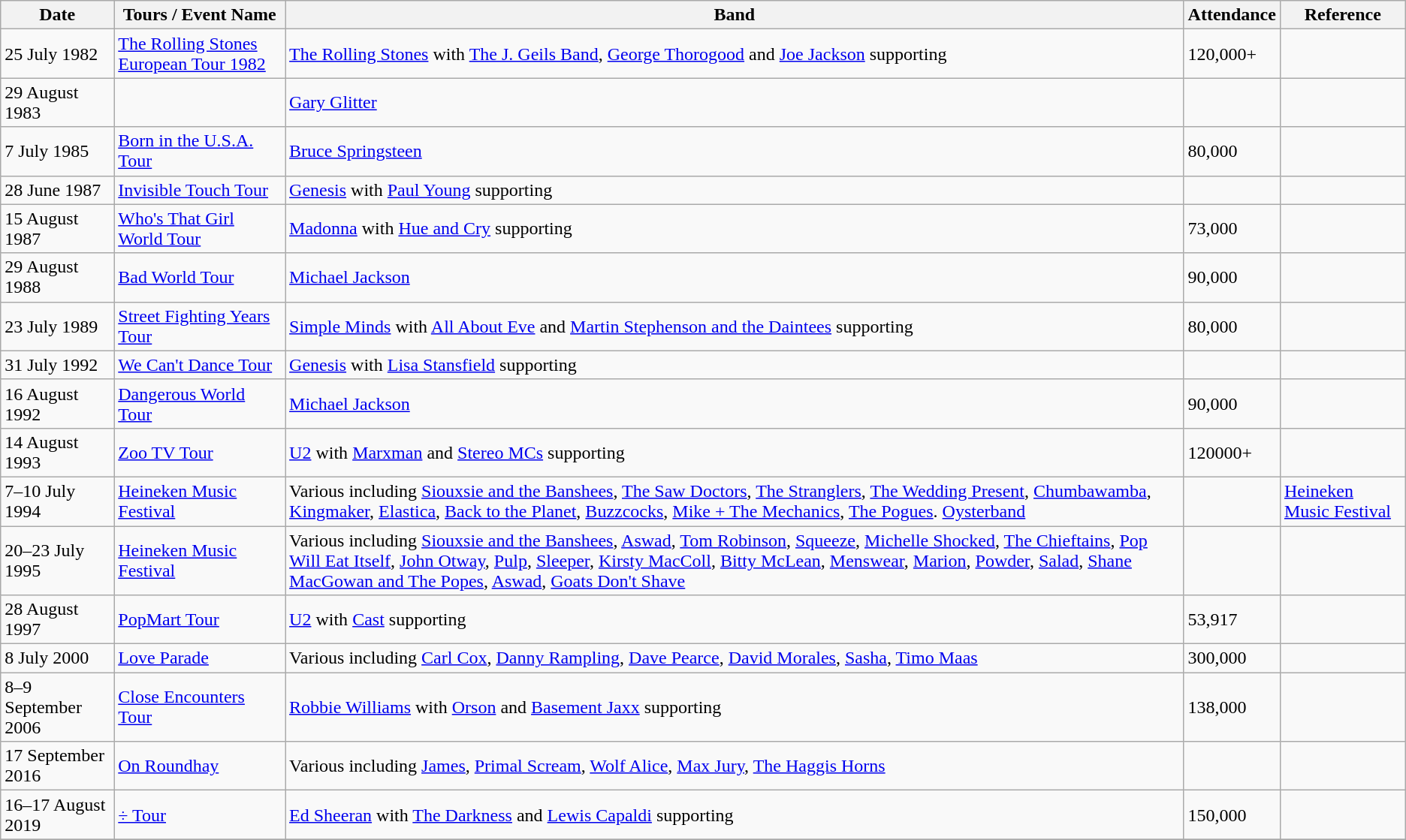<table class="wikitable collapsible">
<tr>
<th>Date</th>
<th>Tours / Event Name</th>
<th>Band</th>
<th>Attendance</th>
<th>Reference</th>
</tr>
<tr>
<td>25 July 1982</td>
<td><a href='#'>The Rolling Stones European Tour 1982</a></td>
<td><a href='#'>The Rolling Stones</a> with <a href='#'>The J. Geils Band</a>, <a href='#'>George Thorogood</a> and <a href='#'>Joe Jackson</a> supporting</td>
<td>120,000+</td>
<td></td>
</tr>
<tr>
<td>29 August 1983</td>
<td></td>
<td><a href='#'>Gary Glitter</a></td>
<td></td>
<td></td>
</tr>
<tr>
<td>7 July 1985</td>
<td><a href='#'>Born in the U.S.A. Tour</a></td>
<td><a href='#'>Bruce Springsteen</a></td>
<td>80,000</td>
<td></td>
</tr>
<tr>
<td>28 June 1987</td>
<td><a href='#'>Invisible Touch Tour</a></td>
<td><a href='#'>Genesis</a> with <a href='#'>Paul Young</a> supporting</td>
<td></td>
<td></td>
</tr>
<tr>
<td>15 August 1987</td>
<td><a href='#'>Who's That Girl World Tour</a></td>
<td><a href='#'>Madonna</a> with <a href='#'>Hue and Cry</a> supporting</td>
<td>73,000</td>
<td></td>
</tr>
<tr>
<td>29 August 1988</td>
<td><a href='#'>Bad World Tour</a></td>
<td><a href='#'>Michael Jackson</a></td>
<td>90,000</td>
<td></td>
</tr>
<tr |->
<td>23 July 1989</td>
<td><a href='#'>Street Fighting Years Tour</a></td>
<td><a href='#'>Simple Minds</a> with <a href='#'>All About Eve</a> and <a href='#'>Martin Stephenson and the Daintees</a> supporting</td>
<td>80,000</td>
<td></td>
</tr>
<tr>
<td>31 July 1992</td>
<td><a href='#'>We Can't Dance Tour</a></td>
<td><a href='#'>Genesis</a> with <a href='#'>Lisa Stansfield</a> supporting</td>
<td></td>
<td></td>
</tr>
<tr>
<td>16 August 1992</td>
<td><a href='#'>Dangerous World Tour</a></td>
<td><a href='#'>Michael Jackson</a></td>
<td>90,000</td>
<td></td>
</tr>
<tr>
<td>14 August 1993</td>
<td><a href='#'>Zoo TV Tour</a></td>
<td><a href='#'>U2</a> with <a href='#'>Marxman</a> and <a href='#'>Stereo MCs</a> supporting</td>
<td>120000+</td>
<td></td>
</tr>
<tr>
<td>7–10 July 1994</td>
<td><a href='#'>Heineken Music Festival</a></td>
<td>Various including <a href='#'>Siouxsie and the Banshees</a>, <a href='#'>The Saw Doctors</a>, <a href='#'>The Stranglers</a>, <a href='#'>The Wedding Present</a>, <a href='#'>Chumbawamba</a>, <a href='#'>Kingmaker</a>, <a href='#'>Elastica</a>, <a href='#'>Back to the Planet</a>, <a href='#'>Buzzcocks</a>, <a href='#'>Mike + The Mechanics</a>, <a href='#'>The Pogues</a>. <a href='#'>Oysterband</a></td>
<td></td>
<td><a href='#'>Heineken Music Festival</a></td>
</tr>
<tr>
<td>20–23 July 1995</td>
<td><a href='#'>Heineken Music Festival</a></td>
<td>Various including <a href='#'>Siouxsie and the Banshees</a>, <a href='#'>Aswad</a>, <a href='#'>Tom Robinson</a>, <a href='#'>Squeeze</a>, <a href='#'>Michelle Shocked</a>, <a href='#'>The Chieftains</a>, <a href='#'>Pop Will Eat Itself</a>, <a href='#'>John Otway</a>, <a href='#'>Pulp</a>, <a href='#'>Sleeper</a>, <a href='#'>Kirsty MacColl</a>, <a href='#'>Bitty McLean</a>, <a href='#'>Menswear</a>, <a href='#'>Marion</a>, <a href='#'>Powder</a>, <a href='#'>Salad</a>, <a href='#'>Shane MacGowan and The Popes</a>, <a href='#'>Aswad</a>, <a href='#'>Goats Don't Shave</a></td>
<td></td>
<td></td>
</tr>
<tr>
<td>28 August 1997</td>
<td><a href='#'>PopMart Tour</a></td>
<td><a href='#'>U2</a> with <a href='#'>Cast</a> supporting</td>
<td>53,917</td>
<td></td>
</tr>
<tr>
<td>8 July 2000</td>
<td><a href='#'>Love Parade</a></td>
<td>Various including <a href='#'>Carl Cox</a>, <a href='#'>Danny Rampling</a>, <a href='#'>Dave Pearce</a>, <a href='#'>David Morales</a>, <a href='#'>Sasha</a>, <a href='#'>Timo Maas</a></td>
<td>300,000</td>
<td></td>
</tr>
<tr>
<td>8–9 September 2006</td>
<td><a href='#'>Close Encounters Tour</a></td>
<td><a href='#'>Robbie Williams</a> with <a href='#'>Orson</a> and <a href='#'>Basement Jaxx</a> supporting</td>
<td>138,000</td>
<td></td>
</tr>
<tr>
<td>17 September 2016</td>
<td><a href='#'>On Roundhay</a></td>
<td>Various including <a href='#'>James</a>, <a href='#'>Primal Scream</a>, <a href='#'>Wolf Alice</a>, <a href='#'>Max Jury</a>, <a href='#'>The Haggis Horns</a></td>
<td></td>
<td></td>
</tr>
<tr>
<td>16–17 August 2019</td>
<td><a href='#'>÷ Tour</a></td>
<td><a href='#'>Ed Sheeran</a> with <a href='#'>The Darkness</a> and <a href='#'>Lewis Capaldi</a> supporting</td>
<td>150,000</td>
<td></td>
</tr>
<tr>
</tr>
</table>
